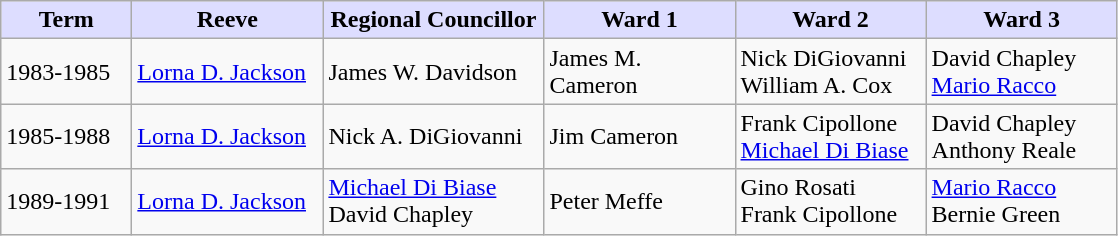<table class="wikitable">
<tr>
<th style="background:#ddf; width:80px;">Term</th>
<th style="background:#ddf; width:120px;">Reeve</th>
<th style="background:#ddf; width:140px;">Regional Councillor</th>
<th style="background:#ddf; width:120px;">Ward 1</th>
<th style="background:#ddf; width:120px;">Ward 2</th>
<th style="background:#ddf; width:120px;">Ward 3</th>
</tr>
<tr>
<td>1983-1985</td>
<td><a href='#'>Lorna D. Jackson</a></td>
<td>James W. Davidson</td>
<td>James M. Cameron</td>
<td>Nick DiGiovanni<br>William A. Cox</td>
<td>David Chapley<br><a href='#'>Mario Racco</a></td>
</tr>
<tr>
<td>1985-1988</td>
<td><a href='#'>Lorna D. Jackson</a></td>
<td>Nick A. DiGiovanni</td>
<td>Jim Cameron</td>
<td>Frank Cipollone<br><a href='#'>Michael Di Biase</a></td>
<td>David Chapley<br>Anthony Reale</td>
</tr>
<tr>
<td>1989-1991</td>
<td><a href='#'>Lorna D. Jackson</a></td>
<td><a href='#'>Michael Di Biase</a><br>David Chapley</td>
<td>Peter Meffe</td>
<td>Gino Rosati<br>Frank Cipollone</td>
<td><a href='#'>Mario Racco</a><br>Bernie Green</td>
</tr>
</table>
